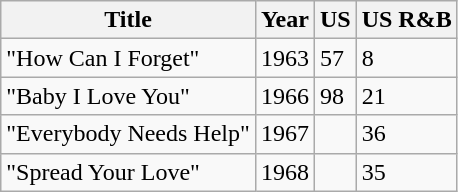<table class="wikitable">
<tr>
<th>Title</th>
<th>Year</th>
<th>US<br></th>
<th>US R&B<br></th>
</tr>
<tr>
<td>"How Can I Forget"</td>
<td>1963</td>
<td>57</td>
<td>8</td>
</tr>
<tr>
<td>"Baby I Love You"</td>
<td>1966</td>
<td>98</td>
<td>21</td>
</tr>
<tr>
<td>"Everybody Needs Help"</td>
<td>1967</td>
<td></td>
<td>36</td>
</tr>
<tr>
<td>"Spread Your Love"</td>
<td>1968</td>
<td></td>
<td>35</td>
</tr>
</table>
